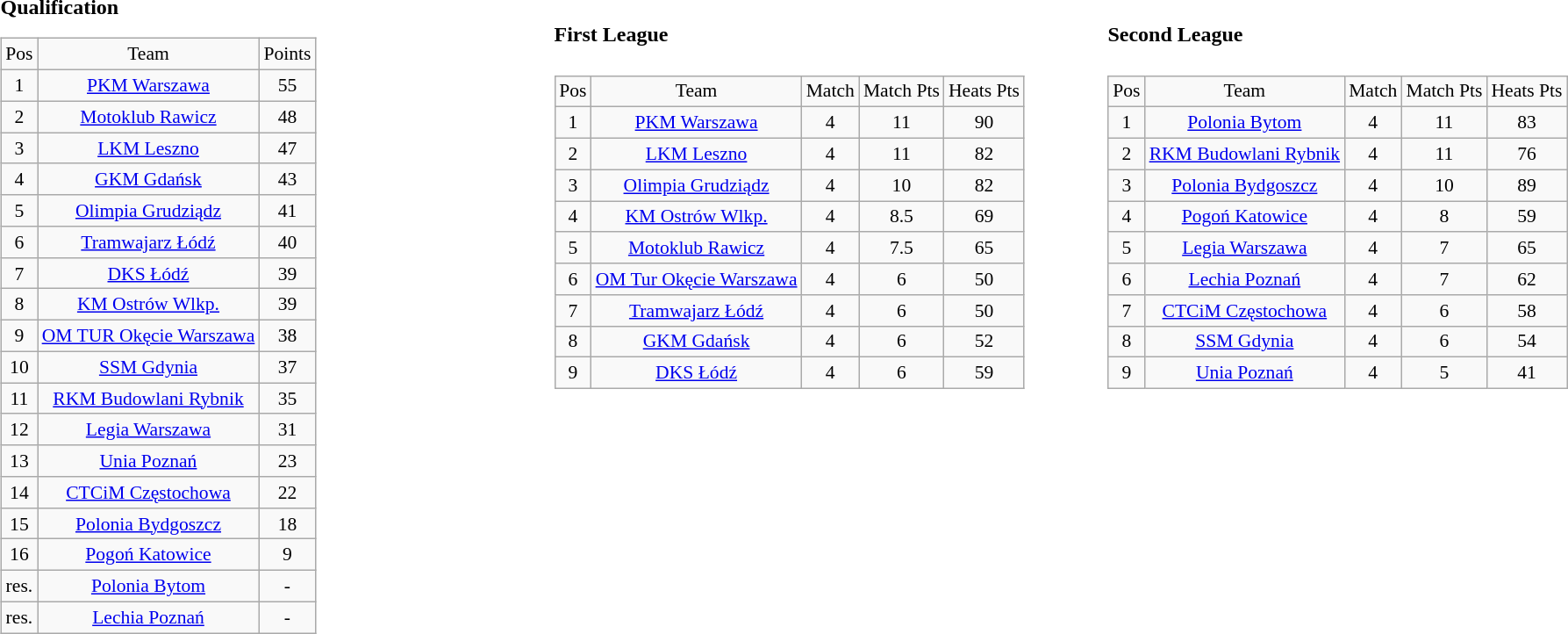<table width=100%>
<tr>
<td width=33% valign=top><br><strong>Qualification</strong><table class=wikitable style="font-size: 90%">
<tr align=center >
<td>Pos</td>
<td>Team</td>
<td>Points</td>
</tr>
<tr align=center >
<td>1</td>
<td><a href='#'>PKM Warszawa</a></td>
<td>55</td>
</tr>
<tr align=center >
<td>2</td>
<td><a href='#'>Motoklub Rawicz</a></td>
<td>48</td>
</tr>
<tr align=center >
<td>3</td>
<td><a href='#'>LKM Leszno</a></td>
<td>47</td>
</tr>
<tr align=center >
<td>4</td>
<td><a href='#'>GKM Gdańsk</a></td>
<td>43</td>
</tr>
<tr align=center >
<td>5</td>
<td><a href='#'>Olimpia Grudziądz</a></td>
<td>41</td>
</tr>
<tr align=center >
<td>6</td>
<td><a href='#'>Tramwajarz Łódź</a></td>
<td>40</td>
</tr>
<tr align=center >
<td>7</td>
<td><a href='#'>DKS Łódź</a></td>
<td>39</td>
</tr>
<tr align=center >
<td>8</td>
<td><a href='#'>KM Ostrów Wlkp.</a></td>
<td>39</td>
</tr>
<tr align=center >
<td>9</td>
<td><a href='#'>OM TUR Okęcie Warszawa</a></td>
<td>38</td>
</tr>
<tr align=center>
<td>10</td>
<td><a href='#'>SSM Gdynia</a></td>
<td>37</td>
</tr>
<tr align=center>
<td>11</td>
<td><a href='#'>RKM Budowlani Rybnik</a></td>
<td>35</td>
</tr>
<tr align=center>
<td>12</td>
<td><a href='#'>Legia Warszawa</a></td>
<td>31</td>
</tr>
<tr align=center>
<td>13</td>
<td><a href='#'>Unia Poznań</a></td>
<td>23</td>
</tr>
<tr align=center>
<td>14</td>
<td><a href='#'>CTCiM Częstochowa</a></td>
<td>22</td>
</tr>
<tr align=center>
<td>15</td>
<td><a href='#'>Polonia Bydgoszcz</a></td>
<td>18</td>
</tr>
<tr align=center>
<td>16</td>
<td><a href='#'>Pogoń Katowice</a></td>
<td>9</td>
</tr>
<tr align=center>
<td>res.</td>
<td><a href='#'>Polonia Bytom</a></td>
<td>-</td>
</tr>
<tr align=center>
<td>res.</td>
<td><a href='#'>Lechia Poznań</a></td>
<td>-</td>
</tr>
</table>
</td>
<td width=33% valign=top><br><h4>First League</h4><table class=wikitable style="font-size: 90%">
<tr align=center >
<td>Pos</td>
<td>Team</td>
<td>Match</td>
<td>Match Pts</td>
<td>Heats Pts</td>
</tr>
<tr align=center >
<td>1</td>
<td><a href='#'>PKM Warszawa</a></td>
<td>4</td>
<td>11</td>
<td>90</td>
</tr>
<tr align=center >
<td>2</td>
<td><a href='#'>LKM Leszno</a></td>
<td>4</td>
<td>11</td>
<td>82</td>
</tr>
<tr align=center >
<td>3</td>
<td><a href='#'>Olimpia Grudziądz</a></td>
<td>4</td>
<td>10</td>
<td>82</td>
</tr>
<tr align=center>
<td>4</td>
<td><a href='#'>KM Ostrów Wlkp.</a></td>
<td>4</td>
<td>8.5</td>
<td>69</td>
</tr>
<tr align=center>
<td>5</td>
<td><a href='#'>Motoklub Rawicz</a></td>
<td>4</td>
<td>7.5</td>
<td>65</td>
</tr>
<tr align=center>
<td>6</td>
<td><a href='#'>OM Tur Okęcie Warszawa</a></td>
<td>4</td>
<td>6</td>
<td>50</td>
</tr>
<tr align=center>
<td>7</td>
<td><a href='#'>Tramwajarz Łódź</a></td>
<td>4</td>
<td>6</td>
<td>50</td>
</tr>
<tr align=center >
<td>8</td>
<td><a href='#'>GKM Gdańsk</a></td>
<td>4</td>
<td>6</td>
<td>52</td>
</tr>
<tr align=center >
<td>9</td>
<td><a href='#'>DKS Łódź</a></td>
<td>4</td>
<td>6</td>
<td>59</td>
</tr>
</table>
</td>
<td width=33% valign=top><br><h4>Second League</h4><table class=wikitable style="font-size: 90%">
<tr align=center >
<td>Pos</td>
<td>Team</td>
<td>Match</td>
<td>Match Pts</td>
<td>Heats Pts</td>
</tr>
<tr align=center >
<td>1</td>
<td><a href='#'>Polonia Bytom</a></td>
<td>4</td>
<td>11</td>
<td>83</td>
</tr>
<tr align=center >
<td>2</td>
<td><a href='#'>RKM Budowlani Rybnik</a></td>
<td>4</td>
<td>11</td>
<td>76</td>
</tr>
<tr align=center>
<td>3</td>
<td><a href='#'>Polonia Bydgoszcz</a></td>
<td>4</td>
<td>10</td>
<td>89</td>
</tr>
<tr align=center>
<td>4</td>
<td><a href='#'>Pogoń Katowice</a></td>
<td>4</td>
<td>8</td>
<td>59</td>
</tr>
<tr align=center>
<td>5</td>
<td><a href='#'>Legia Warszawa</a></td>
<td>4</td>
<td>7</td>
<td>65</td>
</tr>
<tr align=center>
<td>6</td>
<td><a href='#'>Lechia Poznań</a></td>
<td>4</td>
<td>7</td>
<td>62</td>
</tr>
<tr align=center>
<td>7</td>
<td><a href='#'>CTCiM Częstochowa</a></td>
<td>4</td>
<td>6</td>
<td>58</td>
</tr>
<tr align=center>
<td>8</td>
<td><a href='#'>SSM Gdynia</a></td>
<td>4</td>
<td>6</td>
<td>54</td>
</tr>
<tr align=center>
<td>9</td>
<td><a href='#'>Unia Poznań</a></td>
<td>4</td>
<td>5</td>
<td>41</td>
</tr>
</table>
</td>
</tr>
</table>
